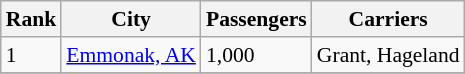<table class="wikitable" style="font-size: 90%" width= align=>
<tr>
<th>Rank</th>
<th>City</th>
<th>Passengers</th>
<th>Carriers</th>
</tr>
<tr>
<td>1</td>
<td> <a href='#'>Emmonak, AK</a></td>
<td>1,000</td>
<td>Grant, Hageland</td>
</tr>
<tr>
</tr>
</table>
